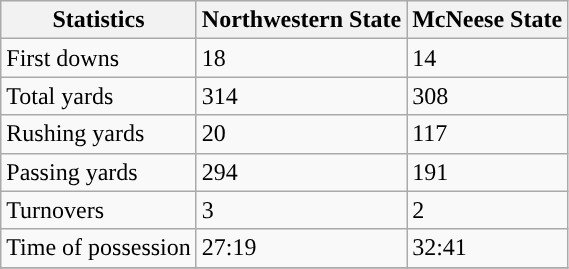<table class="wikitable">
<tr>
<th>Statistics</th>
<th>Northwestern State</th>
<th>McNeese State</th>
</tr>
<tr>
<td>First downs</td>
<td>18</td>
<td>14</td>
</tr>
<tr>
<td>Total yards</td>
<td>314</td>
<td>308</td>
</tr>
<tr>
<td>Rushing yards</td>
<td>20</td>
<td>117</td>
</tr>
<tr>
<td>Passing yards</td>
<td>294</td>
<td>191</td>
</tr>
<tr>
<td>Turnovers</td>
<td>3</td>
<td>2</td>
</tr>
<tr>
<td>Time of possession</td>
<td>27:19</td>
<td>32:41</td>
</tr>
<tr>
</tr>
</table>
